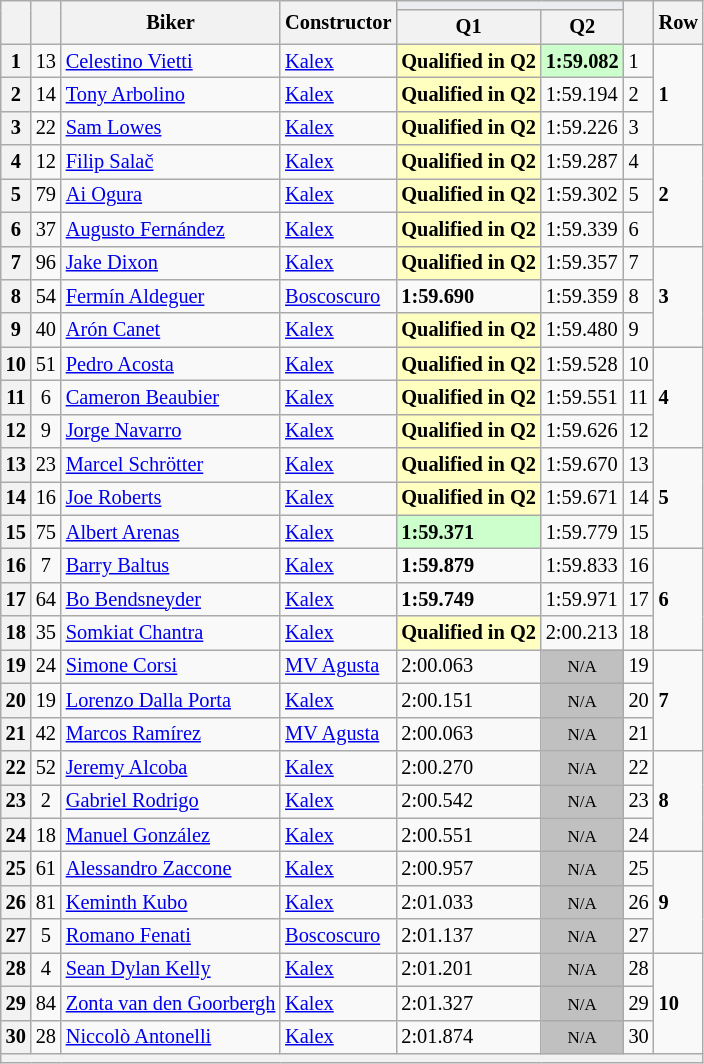<table class="wikitable sortable" style="font-size: 85%;">
<tr>
<th rowspan="2"></th>
<th rowspan="2"></th>
<th rowspan="2">Biker</th>
<th rowspan="2">Constructor</th>
<th colspan="2" style="background:#eaecf0; text-align:center;"></th>
<th rowspan="2"></th>
<th rowspan="2">Row</th>
</tr>
<tr>
<th scope="col">Q1</th>
<th scope="col">Q2</th>
</tr>
<tr>
<th scope="row">1</th>
<td align="center">13</td>
<td> <a href='#'>Celestino Vietti</a></td>
<td><a href='#'>Kalex</a></td>
<td style="background:#ffffbf;"><strong>Qualified in Q2</strong></td>
<td style="background:#ccffcc;"><strong>1:59.082</strong></td>
<td>1</td>
<td rowspan="3"><strong>1</strong></td>
</tr>
<tr>
<th scope="row">2</th>
<td align="center">14</td>
<td> <a href='#'>Tony Arbolino</a></td>
<td><a href='#'>Kalex</a></td>
<td style="background:#ffffbf;"><strong>Qualified in Q2</strong></td>
<td>1:59.194</td>
<td>2</td>
</tr>
<tr>
<th scope="row">3</th>
<td align="center">22</td>
<td> <a href='#'>Sam Lowes</a></td>
<td><a href='#'>Kalex</a></td>
<td style="background:#ffffbf;"><strong>Qualified in Q2</strong></td>
<td>1:59.226</td>
<td>3</td>
</tr>
<tr>
<th scope="row">4</th>
<td align="center">12</td>
<td> <a href='#'>Filip Salač</a></td>
<td><a href='#'>Kalex</a></td>
<td style="background:#ffffbf;"><strong>Qualified in Q2</strong></td>
<td>1:59.287</td>
<td>4</td>
<td rowspan="3"><strong>2</strong></td>
</tr>
<tr>
<th scope="row">5</th>
<td align="center">79</td>
<td> <a href='#'>Ai Ogura</a></td>
<td><a href='#'>Kalex</a></td>
<td style="background:#ffffbf;"><strong>Qualified in Q2</strong></td>
<td>1:59.302</td>
<td>5</td>
</tr>
<tr>
<th scope="row">6</th>
<td align="center">37</td>
<td> <a href='#'>Augusto Fernández</a></td>
<td><a href='#'>Kalex</a></td>
<td style="background:#ffffbf;"><strong>Qualified in Q2</strong></td>
<td>1:59.339</td>
<td>6</td>
</tr>
<tr>
<th scope="row">7</th>
<td align="center">96</td>
<td> <a href='#'>Jake Dixon</a></td>
<td><a href='#'>Kalex</a></td>
<td style="background:#ffffbf;"><strong>Qualified in Q2</strong></td>
<td>1:59.357</td>
<td>7</td>
<td rowspan="3"><strong>3</strong></td>
</tr>
<tr>
<th scope="row">8</th>
<td align="center">54</td>
<td> <a href='#'>Fermín Aldeguer</a></td>
<td><a href='#'>Boscoscuro</a></td>
<td><strong>1:59.690</strong></td>
<td>1:59.359</td>
<td>8</td>
</tr>
<tr>
<th scope="row">9</th>
<td align="center">40</td>
<td> <a href='#'>Arón Canet</a></td>
<td><a href='#'>Kalex</a></td>
<td style="background:#ffffbf;"><strong>Qualified in Q2</strong></td>
<td>1:59.480</td>
<td>9</td>
</tr>
<tr>
<th scope="row">10</th>
<td align="center">51</td>
<td> <a href='#'>Pedro Acosta</a></td>
<td><a href='#'>Kalex</a></td>
<td style="background:#ffffbf;"><strong>Qualified in Q2</strong></td>
<td>1:59.528</td>
<td>10</td>
<td rowspan="3"><strong>4</strong></td>
</tr>
<tr>
<th scope="row">11</th>
<td align="center">6</td>
<td> <a href='#'>Cameron Beaubier</a></td>
<td><a href='#'>Kalex</a></td>
<td style="background:#ffffbf;"><strong>Qualified in Q2</strong></td>
<td>1:59.551</td>
<td>11</td>
</tr>
<tr>
<th scope="row">12</th>
<td align="center">9</td>
<td> <a href='#'>Jorge Navarro</a></td>
<td><a href='#'>Kalex</a></td>
<td style="background:#ffffbf;"><strong>Qualified in Q2</strong></td>
<td>1:59.626</td>
<td>12</td>
</tr>
<tr>
<th scope="row">13</th>
<td align="center">23</td>
<td> <a href='#'>Marcel Schrötter</a></td>
<td><a href='#'>Kalex</a></td>
<td style="background:#ffffbf;"><strong>Qualified in Q2</strong></td>
<td>1:59.670</td>
<td>13</td>
<td rowspan="3"><strong>5</strong></td>
</tr>
<tr>
<th scope="row">14</th>
<td align="center">16</td>
<td> <a href='#'>Joe Roberts</a></td>
<td><a href='#'>Kalex</a></td>
<td style="background:#ffffbf;"><strong>Qualified in Q2</strong></td>
<td>1:59.671</td>
<td>14</td>
</tr>
<tr>
<th scope="row">15</th>
<td align="center">75</td>
<td> <a href='#'>Albert Arenas</a></td>
<td><a href='#'>Kalex</a></td>
<td style="background:#ccffcc;"><strong>1:59.371</strong></td>
<td>1:59.779</td>
<td>15</td>
</tr>
<tr>
<th scope="row">16</th>
<td align="center">7</td>
<td> <a href='#'>Barry Baltus</a></td>
<td><a href='#'>Kalex</a></td>
<td><strong>1:59.879</strong></td>
<td>1:59.833</td>
<td>16</td>
<td rowspan="3"><strong>6</strong></td>
</tr>
<tr>
<th scope="row">17</th>
<td align="center">64</td>
<td> <a href='#'>Bo Bendsneyder</a></td>
<td><a href='#'>Kalex</a></td>
<td><strong>1:59.749</strong></td>
<td>1:59.971</td>
<td>17</td>
</tr>
<tr>
<th scope="row">18</th>
<td align="center">35</td>
<td> <a href='#'>Somkiat Chantra</a></td>
<td><a href='#'>Kalex</a></td>
<td style="background:#ffffbf;"><strong>Qualified in Q2</strong></td>
<td>2:00.213</td>
<td>18</td>
</tr>
<tr>
<th scope="row">19</th>
<td align="center">24</td>
<td> <a href='#'>Simone Corsi</a></td>
<td><a href='#'>MV Agusta</a></td>
<td>2:00.063</td>
<td style="background: silver" align="center" data-sort-value="19"><small>N/A</small></td>
<td>19</td>
<td rowspan="3"><strong>7</strong></td>
</tr>
<tr>
<th scope="row">20</th>
<td align="center">19</td>
<td> <a href='#'>Lorenzo Dalla Porta</a></td>
<td><a href='#'>Kalex</a></td>
<td>2:00.151</td>
<td style="background: silver" align="center" data-sort-value="20"><small>N/A</small></td>
<td>20</td>
</tr>
<tr>
<th scope="row">21</th>
<td align="center">42</td>
<td> <a href='#'>Marcos Ramírez</a></td>
<td><a href='#'>MV Agusta</a></td>
<td>2:00.063</td>
<td style="background: silver" align="center" data-sort-value="21"><small>N/A</small></td>
<td>21</td>
</tr>
<tr>
<th scope="row">22</th>
<td align="center">52</td>
<td> <a href='#'>Jeremy Alcoba</a></td>
<td><a href='#'>Kalex</a></td>
<td>2:00.270</td>
<td style="background: silver" align="center" data-sort-value="22"><small>N/A</small></td>
<td>22</td>
<td rowspan="3"><strong>8</strong></td>
</tr>
<tr>
<th scope="row">23</th>
<td align="center">2</td>
<td> <a href='#'>Gabriel Rodrigo</a></td>
<td><a href='#'>Kalex</a></td>
<td>2:00.542</td>
<td style="background: silver" align="center" data-sort-value="23"><small>N/A</small></td>
<td>23</td>
</tr>
<tr>
<th scope="row">24</th>
<td align="center">18</td>
<td> <a href='#'>Manuel González</a></td>
<td><a href='#'>Kalex</a></td>
<td>2:00.551</td>
<td style="background: silver" align="center" data-sort-value="24"><small>N/A</small></td>
<td>24</td>
</tr>
<tr>
<th scope="row">25</th>
<td align="center">61</td>
<td> <a href='#'>Alessandro Zaccone</a></td>
<td><a href='#'>Kalex</a></td>
<td>2:00.957</td>
<td style="background: silver" align="center" data-sort-value="25"><small>N/A</small></td>
<td>25</td>
<td rowspan="3"><strong>9</strong></td>
</tr>
<tr>
<th scope="row">26</th>
<td align="center">81</td>
<td> <a href='#'>Keminth Kubo</a></td>
<td><a href='#'>Kalex</a></td>
<td>2:01.033</td>
<td style="background: silver" align="center" data-sort-value="26"><small>N/A</small></td>
<td>26</td>
</tr>
<tr>
<th scope="row">27</th>
<td align="center">5</td>
<td> <a href='#'>Romano Fenati</a></td>
<td><a href='#'>Boscoscuro</a></td>
<td>2:01.137</td>
<td style="background: silver" align="center" data-sort-value="27"><small>N/A</small></td>
<td>27</td>
</tr>
<tr>
<th scope="row">28</th>
<td align="center">4</td>
<td> <a href='#'>Sean Dylan Kelly</a></td>
<td><a href='#'>Kalex</a></td>
<td>2:01.201</td>
<td style="background: silver" align="center" data-sort-value="28"><small>N/A</small></td>
<td>28</td>
<td rowspan="3"><strong>10</strong></td>
</tr>
<tr>
<th scope="row">29</th>
<td align="center">84</td>
<td> <a href='#'>Zonta van den Goorbergh</a></td>
<td><a href='#'>Kalex</a></td>
<td>2:01.327</td>
<td style="background: silver" align="center" data-sort-value="29"><small>N/A</small></td>
<td>29</td>
</tr>
<tr>
<th scope="row">30</th>
<td align="center">28</td>
<td> <a href='#'>Niccolò Antonelli</a></td>
<td><a href='#'>Kalex</a></td>
<td>2:01.874</td>
<td style="background: silver" align="center" data-sort-value="30"><small>N/A</small></td>
<td>30</td>
</tr>
<tr>
<th colspan="8"></th>
</tr>
</table>
